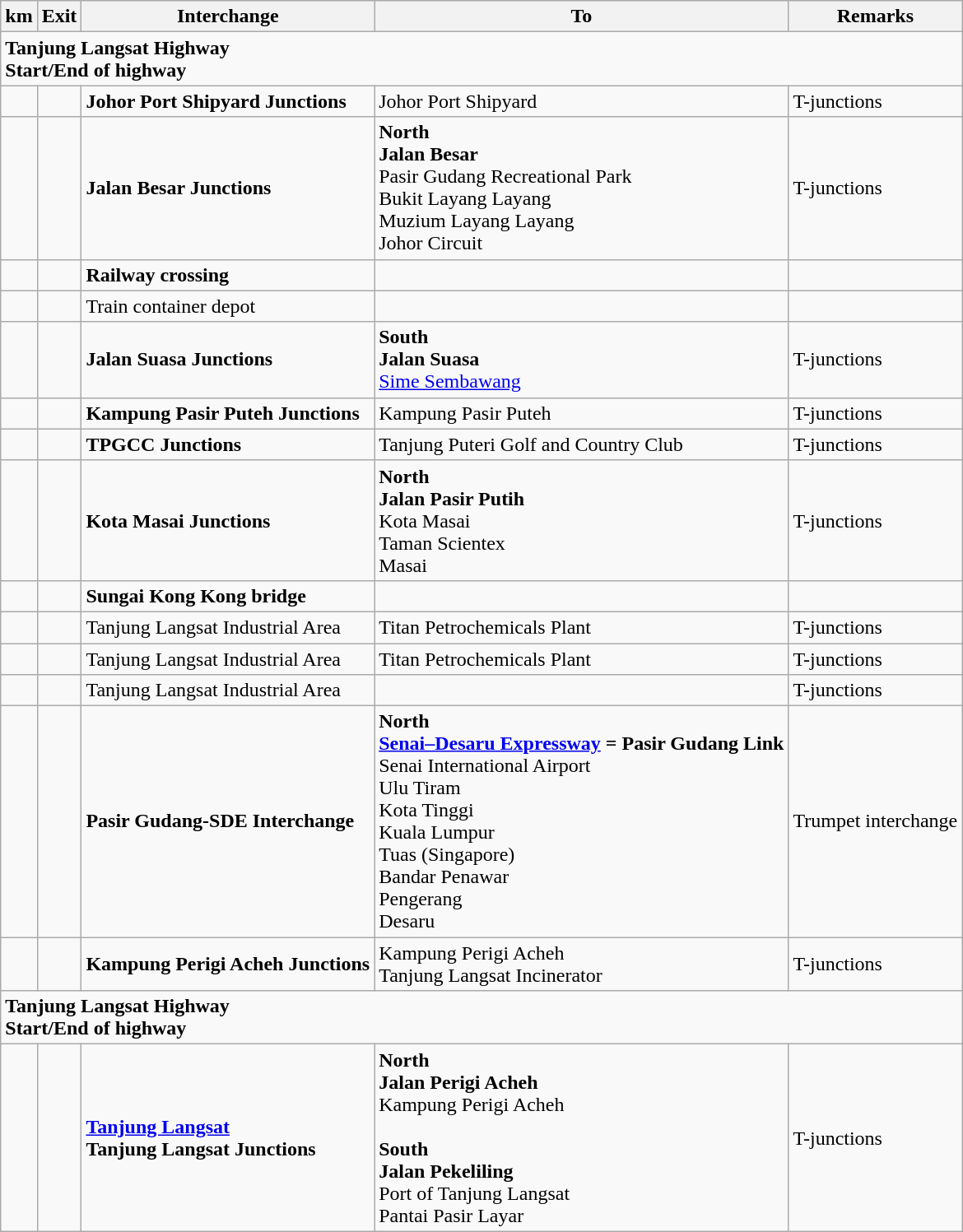<table class="wikitable">
<tr>
<th>km</th>
<th>Exit</th>
<th>Interchange</th>
<th>To</th>
<th>Remarks</th>
</tr>
<tr>
<td style="width:600px" colspan="6" style="text-align:center; background:blue;"><strong><span> Tanjung Langsat Highway<br>Start/End of highway</span></strong></td>
</tr>
<tr>
<td></td>
<td></td>
<td><strong>Johor Port Shipyard Junctions</strong></td>
<td>Johor Port Shipyard</td>
<td>T-junctions</td>
</tr>
<tr>
<td></td>
<td></td>
<td><strong>Jalan Besar Junctions</strong></td>
<td><strong>North</strong><br><strong>Jalan Besar </strong><br>Pasir Gudang Recreational Park<br>Bukit Layang Layang<br>Muzium Layang Layang<br>Johor Circuit</td>
<td>T-junctions</td>
</tr>
<tr>
<td></td>
<td></td>
<td><strong>Railway crossing</strong></td>
<td></td>
<td></td>
</tr>
<tr>
<td></td>
<td></td>
<td>Train container depot</td>
<td></td>
<td></td>
</tr>
<tr>
<td></td>
<td></td>
<td><strong>Jalan Suasa Junctions</strong></td>
<td><strong>South</strong><br><strong>Jalan Suasa </strong><br><a href='#'>Sime Sembawang</a></td>
<td>T-junctions</td>
</tr>
<tr>
<td></td>
<td></td>
<td><strong>Kampung Pasir Puteh Junctions</strong></td>
<td>Kampung Pasir Puteh</td>
<td>T-junctions</td>
</tr>
<tr>
<td></td>
<td></td>
<td><strong>TPGCC Junctions</strong></td>
<td>Tanjung Puteri Golf and Country Club</td>
<td>T-junctions</td>
</tr>
<tr>
<td></td>
<td></td>
<td><strong>Kota Masai Junctions</strong></td>
<td><strong>North</strong><br><strong>Jalan Pasir Putih</strong><br> Kota Masai<br> Taman Scientex<br> Masai</td>
<td>T-junctions</td>
</tr>
<tr>
<td></td>
<td></td>
<td><strong>Sungai Kong Kong bridge</strong></td>
<td></td>
<td></td>
</tr>
<tr>
<td></td>
<td></td>
<td>Tanjung Langsat Industrial Area</td>
<td>Titan Petrochemicals Plant</td>
<td>T-junctions</td>
</tr>
<tr>
<td></td>
<td></td>
<td>Tanjung Langsat Industrial Area</td>
<td>Titan Petrochemicals Plant</td>
<td>T-junctions</td>
</tr>
<tr>
<td></td>
<td></td>
<td>Tanjung Langsat Industrial Area</td>
<td></td>
<td>T-junctions</td>
</tr>
<tr>
<td></td>
<td></td>
<td><strong>Pasir Gudang-SDE Interchange</strong></td>
<td><strong>North</strong><br> <strong><a href='#'>Senai–Desaru Expressway</a> = Pasir Gudang Link</strong><br> Senai International Airport <br>  Ulu Tiram<br>  Kota Tinggi<br>  Kuala Lumpur<br>  Tuas (Singapore)<br> Bandar Penawar<br> Pengerang<br> Desaru</td>
<td>Trumpet interchange</td>
</tr>
<tr>
<td></td>
<td></td>
<td><strong>Kampung Perigi Acheh Junctions</strong></td>
<td>Kampung Perigi Acheh<br>Tanjung Langsat Incinerator</td>
<td>T-junctions</td>
</tr>
<tr>
<td style="width:600px" colspan="6" style="text-align:center; background:blue;"><strong><span> Tanjung Langsat Highway<br>Start/End of highway</span></strong></td>
</tr>
<tr>
<td></td>
<td></td>
<td><strong><a href='#'>Tanjung Langsat</a></strong><br><strong>Tanjung Langsat Junctions</strong></td>
<td><strong>North</strong><br><strong>Jalan Perigi Acheh</strong><br>Kampung Perigi Acheh<br><br><strong>South</strong><br><strong>Jalan Pekeliling</strong><br>Port of Tanjung Langsat <br>Pantai Pasir Layar</td>
<td>T-junctions</td>
</tr>
</table>
